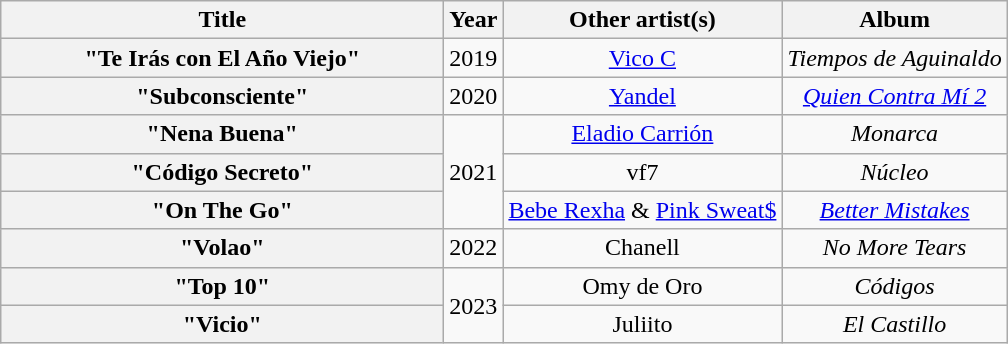<table class="wikitable plainrowheaders" style="text-align:center;">
<tr>
<th scope="col" style="width:18em;">Title</th>
<th scope="col">Year</th>
<th scope="col">Other artist(s)</th>
<th scope="col">Album</th>
</tr>
<tr>
<th scope="row">"Te Irás con El Año Viejo"</th>
<td>2019</td>
<td><a href='#'>Vico C</a></td>
<td><em>Tiempos de Aguinaldo</em></td>
</tr>
<tr>
<th scope="row">"Subconsciente"</th>
<td>2020</td>
<td><a href='#'>Yandel</a></td>
<td><em><a href='#'>Quien Contra Mí 2</a></em></td>
</tr>
<tr>
<th scope="row">"Nena Buena"</th>
<td rowspan="3">2021</td>
<td><a href='#'>Eladio Carrión</a></td>
<td><em>Monarca</em></td>
</tr>
<tr>
<th scope="row">"Código Secreto"</th>
<td>vf7</td>
<td><em>Núcleo</em></td>
</tr>
<tr>
<th scope="row">"On The Go"</th>
<td><a href='#'>Bebe Rexha</a> & <a href='#'>Pink Sweat$</a></td>
<td><em><a href='#'>Better Mistakes</a></em></td>
</tr>
<tr>
<th scope="row">"Volao"</th>
<td>2022</td>
<td>Chanell</td>
<td><em>No More Tears</em></td>
</tr>
<tr>
<th scope="row">"Top 10"</th>
<td rowspan="2">2023</td>
<td>Omy de Oro</td>
<td><em>Códigos</em></td>
</tr>
<tr>
<th scope="row">"Vicio"</th>
<td>Juliito</td>
<td><em>El Castillo</em></td>
</tr>
</table>
